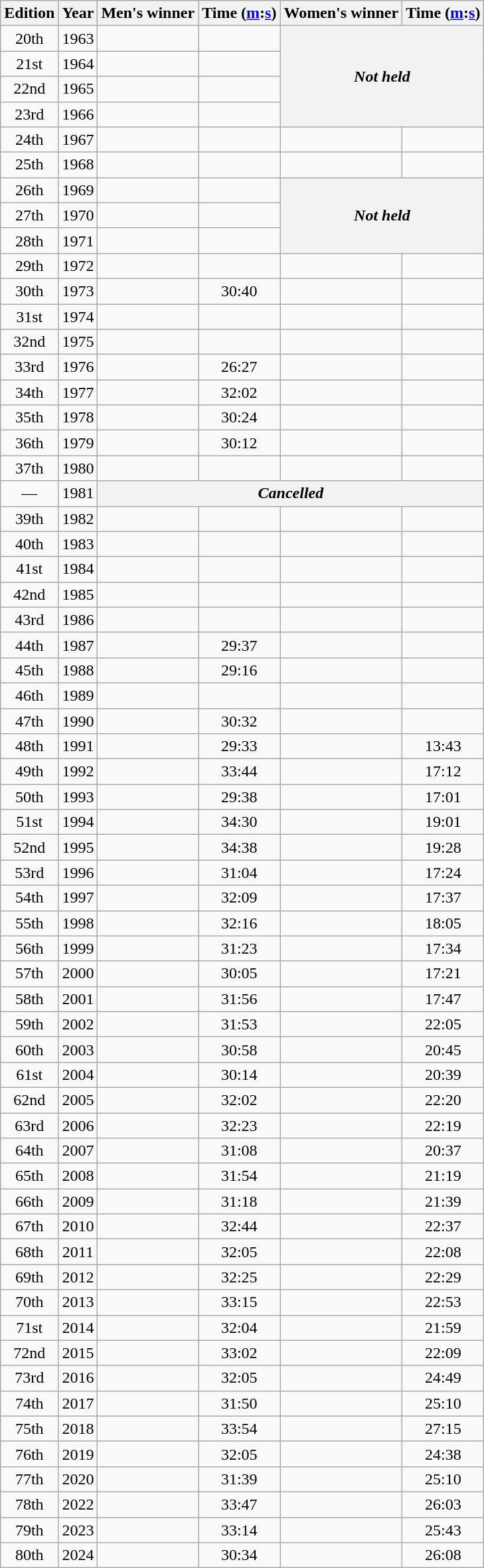<table class="wikitable" style="text-align:center">
<tr>
<th>Edition</th>
<th>Year</th>
<th>Men's winner</th>
<th>Time (<a href='#'>m</a>:<a href='#'>s</a>)</th>
<th>Women's winner</th>
<th>Time (<a href='#'>m</a>:<a href='#'>s</a>)</th>
</tr>
<tr>
<td>20th</td>
<td>1963</td>
<td align=left></td>
<td></td>
<th colspan=2 rowspan=4><em>Not held</em></th>
</tr>
<tr>
<td>21st</td>
<td>1964</td>
<td align=left></td>
<td></td>
</tr>
<tr>
<td>22nd</td>
<td>1965</td>
<td align=left></td>
<td></td>
</tr>
<tr>
<td>23rd</td>
<td>1966</td>
<td align=left></td>
<td></td>
</tr>
<tr>
<td>24th</td>
<td>1967</td>
<td align=left></td>
<td></td>
<td align=left></td>
<td></td>
</tr>
<tr>
<td>25th</td>
<td>1968</td>
<td align=left></td>
<td></td>
<td align=left></td>
<td></td>
</tr>
<tr>
<td>26th</td>
<td>1969</td>
<td align=left></td>
<td></td>
<th colspan=2 rowspan=3><em>Not held</em></th>
</tr>
<tr>
<td>27th</td>
<td>1970</td>
<td align=left></td>
<td></td>
</tr>
<tr>
<td>28th</td>
<td>1971</td>
<td align=left></td>
<td></td>
</tr>
<tr>
<td>29th</td>
<td>1972</td>
<td align=left></td>
<td></td>
<td align=left></td>
<td></td>
</tr>
<tr>
<td>30th</td>
<td>1973</td>
<td align=left></td>
<td>30:40</td>
<td align=left></td>
<td></td>
</tr>
<tr>
<td>31st</td>
<td>1974</td>
<td align=left></td>
<td></td>
<td align=left></td>
<td></td>
</tr>
<tr>
<td>32nd</td>
<td>1975</td>
<td align=left></td>
<td></td>
<td align=left></td>
<td></td>
</tr>
<tr>
<td>33rd</td>
<td>1976</td>
<td align=left></td>
<td>26:27</td>
<td align=left></td>
<td></td>
</tr>
<tr>
<td>34th</td>
<td>1977</td>
<td align=left></td>
<td>32:02</td>
<td align=left></td>
<td></td>
</tr>
<tr>
<td>35th</td>
<td>1978</td>
<td align=left></td>
<td>30:24</td>
<td align=left></td>
<td></td>
</tr>
<tr>
<td>36th</td>
<td>1979</td>
<td align=left></td>
<td>30:12</td>
<td align=left></td>
<td></td>
</tr>
<tr>
<td>37th</td>
<td>1980</td>
<td align=left></td>
<td></td>
<td align=left></td>
<td></td>
</tr>
<tr>
<td>—</td>
<td>1981</td>
<th colspan=4><em>Cancelled</em></th>
</tr>
<tr>
<td>39th</td>
<td>1982</td>
<td align=left></td>
<td></td>
<td align=left></td>
<td></td>
</tr>
<tr>
<td>40th</td>
<td>1983</td>
<td align=left></td>
<td></td>
<td align=left></td>
<td></td>
</tr>
<tr>
<td>41st</td>
<td>1984</td>
<td align=left></td>
<td></td>
<td align=left></td>
<td></td>
</tr>
<tr>
<td>42nd</td>
<td>1985</td>
<td align=left></td>
<td></td>
<td align=left></td>
<td></td>
</tr>
<tr>
<td>43rd</td>
<td>1986</td>
<td align=left></td>
<td></td>
<td align=left></td>
<td></td>
</tr>
<tr>
<td>44th</td>
<td>1987</td>
<td align=left></td>
<td>29:37</td>
<td align=left></td>
<td></td>
</tr>
<tr>
<td>45th</td>
<td>1988</td>
<td align=left></td>
<td>29:16</td>
<td align=left></td>
<td></td>
</tr>
<tr>
<td>46th</td>
<td>1989</td>
<td align=left></td>
<td></td>
<td align=left></td>
<td></td>
</tr>
<tr>
<td>47th</td>
<td>1990</td>
<td align=left></td>
<td>30:32</td>
<td align=left></td>
<td></td>
</tr>
<tr>
<td>48th</td>
<td>1991</td>
<td align=left></td>
<td>29:33</td>
<td align=left></td>
<td>13:43</td>
</tr>
<tr>
<td>49th</td>
<td>1992</td>
<td align=left></td>
<td>33:44</td>
<td align=left></td>
<td>17:12</td>
</tr>
<tr>
<td>50th</td>
<td>1993</td>
<td align=left></td>
<td>29:38</td>
<td align=left></td>
<td>17:01</td>
</tr>
<tr>
<td>51st</td>
<td>1994</td>
<td align=left></td>
<td>34:30</td>
<td align=left></td>
<td>19:01</td>
</tr>
<tr>
<td>52nd</td>
<td>1995</td>
<td align=left></td>
<td>34:38</td>
<td align=left></td>
<td>19:28</td>
</tr>
<tr>
<td>53rd</td>
<td>1996</td>
<td align=left></td>
<td>31:04</td>
<td align=left></td>
<td>17:24</td>
</tr>
<tr>
<td>54th</td>
<td>1997</td>
<td align=left></td>
<td>32:09</td>
<td align=left></td>
<td>17:37</td>
</tr>
<tr>
<td>55th</td>
<td>1998</td>
<td align=left></td>
<td>32:16</td>
<td align=left></td>
<td>18:05</td>
</tr>
<tr>
<td>56th</td>
<td>1999</td>
<td align=left></td>
<td>31:23</td>
<td align=left></td>
<td>17:34</td>
</tr>
<tr>
<td>57th</td>
<td>2000</td>
<td align=left></td>
<td>30:05</td>
<td align=left></td>
<td>17:21</td>
</tr>
<tr>
<td>58th</td>
<td>2001</td>
<td align=left></td>
<td>31:56</td>
<td align=left></td>
<td>17:47</td>
</tr>
<tr>
<td>59th</td>
<td>2002</td>
<td align=left></td>
<td>31:53</td>
<td align=left></td>
<td>22:05</td>
</tr>
<tr>
<td>60th</td>
<td>2003</td>
<td align=left></td>
<td>30:58</td>
<td align=left></td>
<td>20:45</td>
</tr>
<tr>
<td>61st</td>
<td>2004</td>
<td align=left></td>
<td>30:14</td>
<td align=left></td>
<td>20:39</td>
</tr>
<tr>
<td>62nd</td>
<td>2005</td>
<td align=left></td>
<td>32:02</td>
<td align=left></td>
<td>22:20</td>
</tr>
<tr>
<td>63rd</td>
<td>2006</td>
<td align=left></td>
<td>32:23</td>
<td align=left></td>
<td>22:19</td>
</tr>
<tr>
<td>64th</td>
<td>2007</td>
<td align=left></td>
<td>31:08</td>
<td align=left></td>
<td>20:37</td>
</tr>
<tr>
<td>65th</td>
<td>2008</td>
<td align=left></td>
<td>31:54</td>
<td align=left></td>
<td>21:19</td>
</tr>
<tr>
<td>66th</td>
<td>2009</td>
<td align=left></td>
<td>31:18</td>
<td align=left></td>
<td>21:39</td>
</tr>
<tr>
<td>67th</td>
<td>2010</td>
<td align=left></td>
<td>32:44</td>
<td align=left></td>
<td>22:37</td>
</tr>
<tr>
<td>68th</td>
<td>2011</td>
<td align=left></td>
<td>32:05</td>
<td align=left></td>
<td>22:08</td>
</tr>
<tr>
<td>69th</td>
<td>2012</td>
<td align=left></td>
<td>32:25</td>
<td align=left></td>
<td>22:29</td>
</tr>
<tr>
<td>70th</td>
<td>2013</td>
<td align=left></td>
<td>33:15</td>
<td align=left></td>
<td>22:53</td>
</tr>
<tr>
<td>71st</td>
<td>2014</td>
<td align=left></td>
<td>32:04</td>
<td align=left></td>
<td>21:59</td>
</tr>
<tr>
<td>72nd</td>
<td>2015</td>
<td align=left></td>
<td>33:02</td>
<td align=left></td>
<td>22:09</td>
</tr>
<tr>
<td>73rd</td>
<td>2016</td>
<td align=left></td>
<td>32:05</td>
<td align=left></td>
<td>24:49</td>
</tr>
<tr>
<td>74th</td>
<td>2017</td>
<td align=left></td>
<td>31:50</td>
<td align=left></td>
<td>25:10</td>
</tr>
<tr>
<td>75th</td>
<td>2018</td>
<td align=left></td>
<td>33:54</td>
<td align=left></td>
<td>27:15</td>
</tr>
<tr>
<td>76th</td>
<td>2019</td>
<td align=left></td>
<td>32:05</td>
<td align=left></td>
<td>24:38</td>
</tr>
<tr>
<td>77th</td>
<td>2020</td>
<td align=left></td>
<td>31:39</td>
<td align=left></td>
<td>25:10</td>
</tr>
<tr>
<td>78th</td>
<td>2022</td>
<td align=left></td>
<td>33:47</td>
<td align=left></td>
<td>26:03</td>
</tr>
<tr>
<td>79th</td>
<td>2023</td>
<td align=left></td>
<td>33:14</td>
<td align=left></td>
<td>25:43</td>
</tr>
<tr>
<td>80th</td>
<td>2024</td>
<td align=left></td>
<td>30:34</td>
<td align=left></td>
<td>26:08</td>
</tr>
</table>
